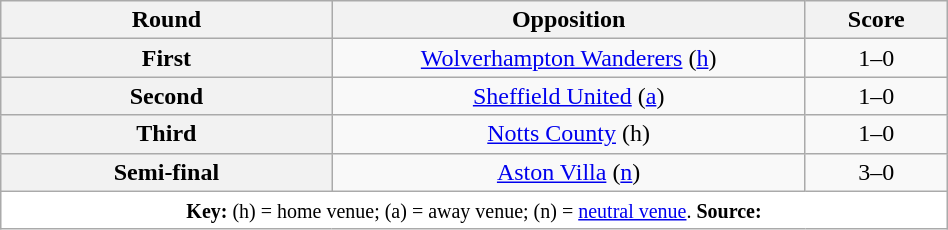<table class="wikitable plainrowheaders" style="text-align:center;margin-left:1em;float:right;width:50%">
<tr>
<th width="35%">Round</th>
<th width="50%">Opposition</th>
<th width="15%">Score</th>
</tr>
<tr>
<th scope=row style="text-align:center">First</th>
<td><a href='#'>Wolverhampton Wanderers</a> (<a href='#'>h</a>)</td>
<td>1–0</td>
</tr>
<tr>
<th scope=row style="text-align:center">Second</th>
<td><a href='#'>Sheffield United</a> (<a href='#'>a</a>)</td>
<td>1–0</td>
</tr>
<tr>
<th scope=row style="text-align:center">Third</th>
<td><a href='#'>Notts County</a> (h)</td>
<td>1–0</td>
</tr>
<tr>
<th scope=row style="text-align:center">Semi-final</th>
<td><a href='#'>Aston Villa</a> (<a href='#'>n</a>)</td>
<td>3–0</td>
</tr>
<tr>
<td colspan="3" style="background-color:white;"><small><strong>Key:</strong> (h) = home venue; (a) = away venue; (n) = <a href='#'>neutral venue</a>. <strong>Source:</strong> </small></td>
</tr>
</table>
